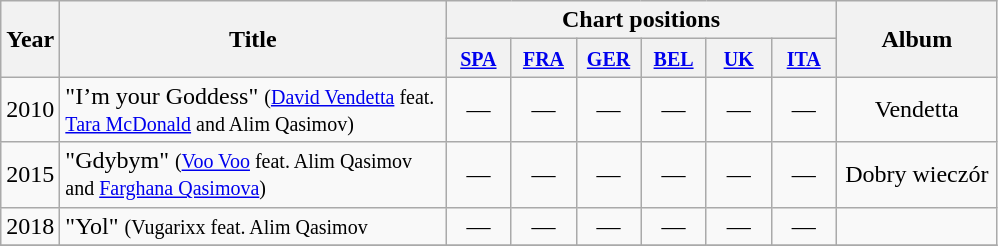<table class="wikitable">
<tr>
<th width="3" rowspan="2"><strong>Year</strong></th>
<th width="250" rowspan="2"><strong>Title</strong></th>
<th colspan="6"><strong>Chart positions</strong></th>
<th width="100" rowspan="2"><strong>Album</strong></th>
</tr>
<tr>
<th width="36"><small><a href='#'>SPA</a></small></th>
<th width="36"><small><a href='#'>FRA</a></small></th>
<th width="36"><small><a href='#'>GER</a></small></th>
<th width="36"><small><a href='#'>BEL</a></small></th>
<th width="36"><small><a href='#'>UK</a></small></th>
<th width="36"><small><a href='#'>ITA</a></small></th>
</tr>
<tr>
<td>2010</td>
<td>"I’m your Goddess" <small>(<a href='#'>David Vendetta</a> feat. <a href='#'>Tara McDonald</a> and Alim Qasimov)</small></td>
<td style="text-align:center;">—</td>
<td style="text-align:center;">—</td>
<td style="text-align:center;">—</td>
<td style="text-align:center;">—</td>
<td style="text-align:center;">—</td>
<td style="text-align:center;">—</td>
<td style="text-align:center;">Vendetta</td>
</tr>
<tr>
<td>2015</td>
<td>"Gdybym" <small>(<a href='#'>Voo Voo</a> feat. Alim Qasimov and <a href='#'>Farghana Qasimova</a>)</small></td>
<td style="text-align:center;">—</td>
<td style="text-align:center;">—</td>
<td style="text-align:center;">—</td>
<td style="text-align:center;">—</td>
<td style="text-align:center;">—</td>
<td style="text-align:center;">—</td>
<td style="text-align:center;">Dobry wieczór</td>
</tr>
<tr>
<td>2018</td>
<td>"Yol" <small>(Vugarixx feat. Alim Qasimov</small></td>
<td style="text-align:center;">—</td>
<td style="text-align:center;">—</td>
<td style="text-align:center;">—</td>
<td style="text-align:center;">—</td>
<td style="text-align:center;">—</td>
<td style="text-align:center;">—</td>
<td style="text-align:center;"></td>
</tr>
<tr>
</tr>
</table>
